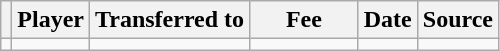<table class="wikitable plainrowheaders sortable">
<tr>
<th></th>
<th scope="col">Player</th>
<th>Transferred to</th>
<th style="width: 65px;">Fee</th>
<th scope="col">Date</th>
<th scope="col">Source</th>
</tr>
<tr>
<td align=center></td>
<td></td>
<td></td>
<td></td>
<td></td>
<td></td>
</tr>
</table>
